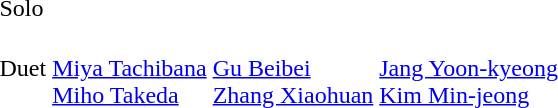<table>
<tr>
<td>Solo<br></td>
<td></td>
<td></td>
<td></td>
</tr>
<tr>
<td>Duet<br></td>
<td><br><a href='#'>Miya Tachibana</a><br><a href='#'>Miho Takeda</a></td>
<td><br><a href='#'>Gu Beibei</a><br><a href='#'>Zhang Xiaohuan</a></td>
<td><br><a href='#'>Jang Yoon-kyeong</a><br><a href='#'>Kim Min-jeong</a></td>
</tr>
</table>
